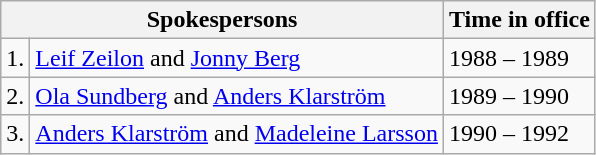<table class="wikitable">
<tr>
<th colspan="2">Spokespersons</th>
<th>Time in office</th>
</tr>
<tr>
<td>1.</td>
<td><a href='#'>Leif Zeilon</a> and <a href='#'>Jonny Berg</a></td>
<td>1988 – 1989</td>
</tr>
<tr>
<td>2.</td>
<td><a href='#'>Ola Sundberg</a> and <a href='#'>Anders Klarström</a></td>
<td>1989 – 1990</td>
</tr>
<tr>
<td>3.</td>
<td><a href='#'>Anders Klarström</a> and <a href='#'>Madeleine Larsson</a></td>
<td>1990 – 1992</td>
</tr>
</table>
